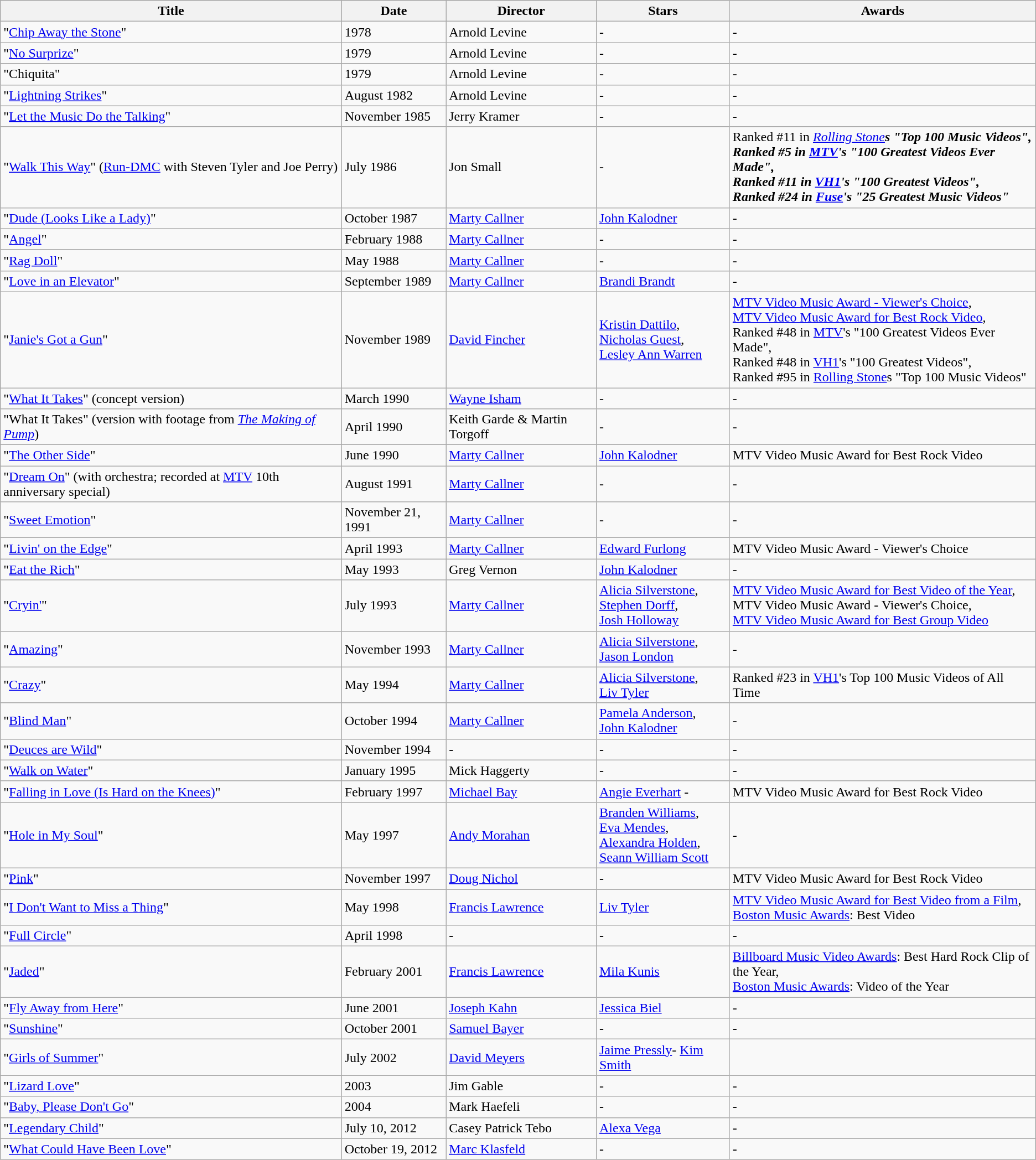<table class="wikitable sortable">
<tr>
<th>Title</th>
<th>Date</th>
<th>Director</th>
<th>Stars</th>
<th>Awards</th>
</tr>
<tr>
<td>"<a href='#'>Chip Away the Stone</a>"</td>
<td>1978</td>
<td>Arnold Levine</td>
<td>-</td>
<td>-</td>
</tr>
<tr>
<td>"<a href='#'>No Surprize</a>"</td>
<td>1979</td>
<td>Arnold Levine</td>
<td>-</td>
<td>-</td>
</tr>
<tr>
<td>"Chiquita"</td>
<td>1979</td>
<td>Arnold Levine</td>
<td>-</td>
<td>-</td>
</tr>
<tr>
<td>"<a href='#'>Lightning Strikes</a>"</td>
<td>August 1982</td>
<td>Arnold Levine</td>
<td>-</td>
<td>-</td>
</tr>
<tr>
<td>"<a href='#'>Let the Music Do the Talking</a>"</td>
<td>November 1985</td>
<td>Jerry Kramer</td>
<td>-</td>
<td>-</td>
</tr>
<tr>
<td>"<a href='#'>Walk This Way</a>" (<a href='#'>Run-DMC</a> with Steven Tyler and Joe Perry)</td>
<td>July 1986</td>
<td>Jon Small</td>
<td>-</td>
<td>Ranked #11 in <em><a href='#'>Rolling Stone</a><strong>s "Top 100 Music Videos",<br>Ranked #5 in <a href='#'>MTV</a>'s "100 Greatest Videos Ever Made",<br>Ranked #11 in <a href='#'>VH1</a>'s "100 Greatest Videos",<br>Ranked #24 in <a href='#'>Fuse</a>'s "25 Greatest Music Videos"</td>
</tr>
<tr>
<td>"<a href='#'>Dude (Looks Like a Lady)</a>"</td>
<td>October 1987</td>
<td><a href='#'>Marty Callner</a></td>
<td><a href='#'>John Kalodner</a></td>
<td>-</td>
</tr>
<tr>
<td>"<a href='#'>Angel</a>"</td>
<td>February 1988</td>
<td><a href='#'>Marty Callner</a></td>
<td>-</td>
<td>-</td>
</tr>
<tr>
<td>"<a href='#'>Rag Doll</a>"</td>
<td>May 1988</td>
<td><a href='#'>Marty Callner</a></td>
<td>-</td>
<td>-</td>
</tr>
<tr>
<td>"<a href='#'>Love in an Elevator</a>"</td>
<td>September 1989</td>
<td><a href='#'>Marty Callner</a></td>
<td><a href='#'>Brandi Brandt</a></td>
<td>-</td>
</tr>
<tr>
<td>"<a href='#'>Janie's Got a Gun</a>"</td>
<td>November 1989</td>
<td><a href='#'>David Fincher</a></td>
<td><a href='#'>Kristin Dattilo</a>,<br><a href='#'>Nicholas Guest</a>,<br><a href='#'>Lesley Ann Warren</a></td>
<td><a href='#'>MTV Video Music Award - Viewer's Choice</a>,<br> <a href='#'>MTV Video Music Award for Best Rock Video</a>,<br>Ranked #48 in <a href='#'>MTV</a>'s "100 Greatest Videos Ever Made",<br>Ranked #48 in <a href='#'>VH1</a>'s "100 Greatest Videos",<br>Ranked #95 in </em><a href='#'>Rolling Stone</a></strong>s "Top 100 Music Videos"</td>
</tr>
<tr>
<td>"<a href='#'>What It Takes</a>" (concept version)</td>
<td>March 1990</td>
<td><a href='#'>Wayne Isham</a></td>
<td>-</td>
<td>-</td>
</tr>
<tr>
<td>"What It Takes" (version with footage from <em><a href='#'>The Making of Pump</a></em>)</td>
<td>April 1990</td>
<td>Keith Garde & Martin Torgoff</td>
<td>-</td>
<td>-</td>
</tr>
<tr>
<td>"<a href='#'>The Other Side</a>"</td>
<td>June 1990</td>
<td><a href='#'>Marty Callner</a></td>
<td><a href='#'>John Kalodner</a></td>
<td>MTV Video Music Award for Best Rock Video</td>
</tr>
<tr>
<td>"<a href='#'>Dream On</a>" (with orchestra; recorded at <a href='#'>MTV</a> 10th anniversary special)</td>
<td>August 1991</td>
<td><a href='#'>Marty Callner</a></td>
<td>-</td>
<td>-</td>
</tr>
<tr>
<td>"<a href='#'>Sweet Emotion</a>"</td>
<td>November 21, 1991</td>
<td><a href='#'>Marty Callner</a></td>
<td>-</td>
<td>-</td>
</tr>
<tr>
<td>"<a href='#'>Livin' on the Edge</a>"</td>
<td>April 1993</td>
<td><a href='#'>Marty Callner</a></td>
<td><a href='#'>Edward Furlong</a></td>
<td>MTV Video Music Award - Viewer's Choice</td>
</tr>
<tr>
<td>"<a href='#'>Eat the Rich</a>"</td>
<td>May 1993</td>
<td>Greg Vernon</td>
<td><a href='#'>John Kalodner</a></td>
<td>-</td>
</tr>
<tr>
<td>"<a href='#'>Cryin'</a>"</td>
<td>July 1993</td>
<td><a href='#'>Marty Callner</a></td>
<td><a href='#'>Alicia Silverstone</a>,<br> <a href='#'>Stephen Dorff</a>,<br> <a href='#'>Josh Holloway</a></td>
<td><a href='#'>MTV Video Music Award for Best Video of the Year</a>,<br>MTV Video Music Award - Viewer's Choice,<br><a href='#'>MTV Video Music Award for Best Group Video</a></td>
</tr>
<tr>
<td>"<a href='#'>Amazing</a>"</td>
<td>November 1993</td>
<td><a href='#'>Marty Callner</a></td>
<td><a href='#'>Alicia Silverstone</a>,<br> <a href='#'>Jason London</a></td>
<td>-</td>
</tr>
<tr>
<td>"<a href='#'>Crazy</a>"</td>
<td>May 1994</td>
<td><a href='#'>Marty Callner</a></td>
<td><a href='#'>Alicia Silverstone</a>,<br> <a href='#'>Liv Tyler</a></td>
<td>Ranked #23 in <a href='#'>VH1</a>'s Top 100 Music Videos of All Time</td>
</tr>
<tr>
<td>"<a href='#'>Blind Man</a>"</td>
<td>October 1994</td>
<td><a href='#'>Marty Callner</a></td>
<td><a href='#'>Pamela Anderson</a>,<br> <a href='#'>John Kalodner</a></td>
<td>-</td>
</tr>
<tr>
<td>"<a href='#'>Deuces are Wild</a>"</td>
<td>November 1994</td>
<td>-</td>
<td>-</td>
<td>-</td>
</tr>
<tr>
<td>"<a href='#'>Walk on Water</a>"</td>
<td>January 1995</td>
<td>Mick Haggerty</td>
<td>-</td>
<td>-</td>
</tr>
<tr>
<td>"<a href='#'>Falling in Love (Is Hard on the Knees)</a>"</td>
<td>February 1997</td>
<td><a href='#'>Michael Bay</a></td>
<td><a href='#'>Angie Everhart</a>  -</td>
<td>MTV Video Music Award for Best Rock Video</td>
</tr>
<tr>
<td>"<a href='#'>Hole in My Soul</a>"</td>
<td>May 1997</td>
<td><a href='#'>Andy Morahan</a></td>
<td><a href='#'>Branden Williams</a>,<br> <a href='#'>Eva Mendes</a>,<br> <a href='#'>Alexandra Holden</a>,<br> <a href='#'>Seann William Scott</a></td>
<td>-</td>
</tr>
<tr>
<td>"<a href='#'>Pink</a>"</td>
<td>November 1997</td>
<td><a href='#'>Doug Nichol</a></td>
<td>-</td>
<td>MTV Video Music Award for Best Rock Video</td>
</tr>
<tr>
<td>"<a href='#'>I Don't Want to Miss a Thing</a>"</td>
<td>May 1998</td>
<td><a href='#'>Francis Lawrence</a></td>
<td><a href='#'>Liv Tyler</a></td>
<td><a href='#'>MTV Video Music Award for Best Video from a Film</a>,<br> <a href='#'>Boston Music Awards</a>: Best Video</td>
</tr>
<tr>
<td>"<a href='#'>Full Circle</a>"</td>
<td>April 1998</td>
<td>-</td>
<td>-</td>
<td>-</td>
</tr>
<tr>
<td>"<a href='#'>Jaded</a>"</td>
<td>February 2001</td>
<td><a href='#'>Francis Lawrence</a></td>
<td><a href='#'>Mila Kunis</a></td>
<td><a href='#'>Billboard Music Video Awards</a>: Best Hard Rock Clip of the Year,<br><a href='#'>Boston Music Awards</a>: Video of the Year</td>
</tr>
<tr>
<td>"<a href='#'>Fly Away from Here</a>"</td>
<td>June 2001</td>
<td><a href='#'>Joseph Kahn</a></td>
<td><a href='#'>Jessica Biel</a></td>
<td>-</td>
</tr>
<tr>
<td>"<a href='#'>Sunshine</a>"</td>
<td>October 2001</td>
<td><a href='#'>Samuel Bayer</a></td>
<td>-</td>
<td>-</td>
</tr>
<tr>
<td>"<a href='#'>Girls of Summer</a>"</td>
<td>July 2002</td>
<td><a href='#'>David Meyers</a></td>
<td><a href='#'>Jaime Pressly</a>- <a href='#'>Kim Smith</a></td>
<td></td>
</tr>
<tr>
<td>"<a href='#'>Lizard Love</a>"</td>
<td>2003</td>
<td>Jim Gable</td>
<td>-</td>
<td>-</td>
</tr>
<tr>
<td>"<a href='#'>Baby, Please Don't Go</a>"</td>
<td>2004</td>
<td>Mark Haefeli</td>
<td>-</td>
<td>-</td>
</tr>
<tr>
<td>"<a href='#'>Legendary Child</a>"</td>
<td>July 10, 2012</td>
<td>Casey Patrick Tebo</td>
<td><a href='#'>Alexa Vega</a></td>
<td>-</td>
</tr>
<tr>
<td>"<a href='#'>What Could Have Been Love</a>"</td>
<td>October 19, 2012</td>
<td><a href='#'>Marc Klasfeld</a></td>
<td>-</td>
<td>-</td>
</tr>
</table>
